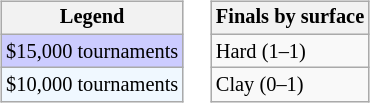<table>
<tr valign=top>
<td><br><table class=wikitable style="font-size:85%">
<tr>
<th>Legend</th>
</tr>
<tr style="background:#ccccff;">
<td>$15,000 tournaments</td>
</tr>
<tr style="background:#f0f8ff;">
<td>$10,000 tournaments</td>
</tr>
</table>
</td>
<td><br><table class=wikitable style="font-size:85%">
<tr>
<th>Finals by surface</th>
</tr>
<tr>
<td>Hard (1–1)</td>
</tr>
<tr>
<td>Clay (0–1)</td>
</tr>
</table>
</td>
</tr>
</table>
